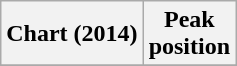<table class="wikitable plainrowheaders" style="text-align:center">
<tr>
<th scope="col">Chart (2014)</th>
<th scope="col">Peak<br>position</th>
</tr>
<tr>
</tr>
</table>
